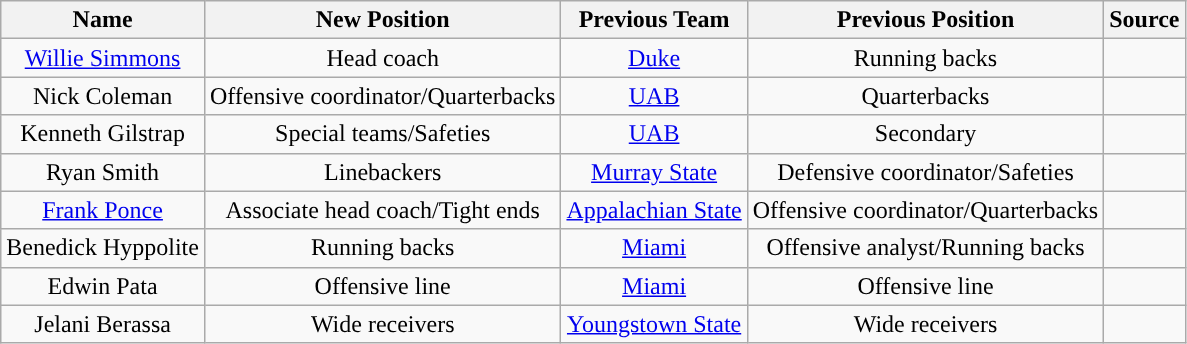<table class="wikitable">
<tr>
<th style="text-align:center; ">Name</th>
<th style="text-align:center; ">New Position</th>
<th style="text-align:center; ">Previous Team</th>
<th style="text-align:center; ">Previous Position</th>
<th style="text-align:center; ">Source</th>
</tr>
<tr align="center">
<td><a href='#'>Willie Simmons</a></td>
<td>Head coach</td>
<td><a href='#'>Duke</a></td>
<td>Running backs</td>
<td></td>
</tr>
<tr align="center">
<td>Nick Coleman</td>
<td>Offensive coordinator/Quarterbacks</td>
<td><a href='#'>UAB</a></td>
<td>Quarterbacks</td>
<td></td>
</tr>
<tr align="center">
<td>Kenneth Gilstrap</td>
<td>Special teams/Safeties</td>
<td><a href='#'>UAB</a></td>
<td>Secondary</td>
<td></td>
</tr>
<tr align="center">
<td>Ryan Smith</td>
<td>Linebackers</td>
<td><a href='#'>Murray State</a></td>
<td>Defensive coordinator/Safeties</td>
<td></td>
</tr>
<tr align="center">
<td><a href='#'>Frank Ponce</a></td>
<td>Associate head coach/Tight ends</td>
<td><a href='#'>Appalachian State</a></td>
<td>Offensive coordinator/Quarterbacks</td>
<td></td>
</tr>
<tr align="center">
<td>Benedick Hyppolite</td>
<td>Running backs</td>
<td><a href='#'>Miami</a></td>
<td>Offensive analyst/Running backs</td>
<td></td>
</tr>
<tr align="center">
<td>Edwin Pata</td>
<td>Offensive line</td>
<td><a href='#'>Miami</a></td>
<td>Offensive line</td>
<td></td>
</tr>
<tr align="center">
<td>Jelani Berassa</td>
<td>Wide receivers</td>
<td><a href='#'>Youngstown State</a></td>
<td>Wide receivers</td>
<td></td>
</tr>
</table>
